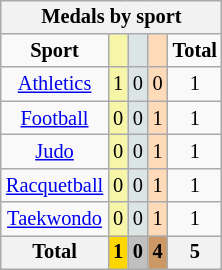<table class="wikitable" style="font-size:85%; float:right;">
<tr style="background:#efefef;">
<th colspan=7><strong>Medals by sport</strong></th>
</tr>
<tr align=center>
<td><strong>Sport</strong></td>
<td style="background:#f7f6a8;"></td>
<td style="background:#dce5e5;"></td>
<td style="background:#ffdab9;"></td>
<td><strong>Total</strong></td>
</tr>
<tr align=center>
<td><a href='#'>Athletics</a></td>
<td style="background:#f7f6a8;">1</td>
<td style="background:#dce5e5;">0</td>
<td style="background:#ffdab9;">0</td>
<td>1</td>
</tr>
<tr align=center>
<td><a href='#'>Football</a></td>
<td style="background:#f7f6a8;">0</td>
<td style="background:#dce5e5;">0</td>
<td style="background:#ffdab9;">1</td>
<td>1</td>
</tr>
<tr align=center>
<td><a href='#'>Judo</a></td>
<td style="background:#f7f6a8;">0</td>
<td style="background:#dce5e5;">0</td>
<td style="background:#ffdab9;">1</td>
<td>1</td>
</tr>
<tr align=center>
<td><a href='#'>Racquetball</a></td>
<td style="background:#f7f6a8;">0</td>
<td style="background:#dce5e5;">0</td>
<td style="background:#ffdab9;">1</td>
<td>1</td>
</tr>
<tr align=center>
<td><a href='#'>Taekwondo</a></td>
<td style="background:#f7f6a8;">0</td>
<td style="background:#dce5e5;">0</td>
<td style="background:#ffdab9;">1</td>
<td>1</td>
</tr>
<tr align=center>
<th><strong>Total</strong></th>
<th style="background:gold;"><strong>1</strong></th>
<th style="background:silver;"><strong>0</strong></th>
<th style="background:#c96;"><strong>4</strong></th>
<th><strong>5</strong></th>
</tr>
</table>
